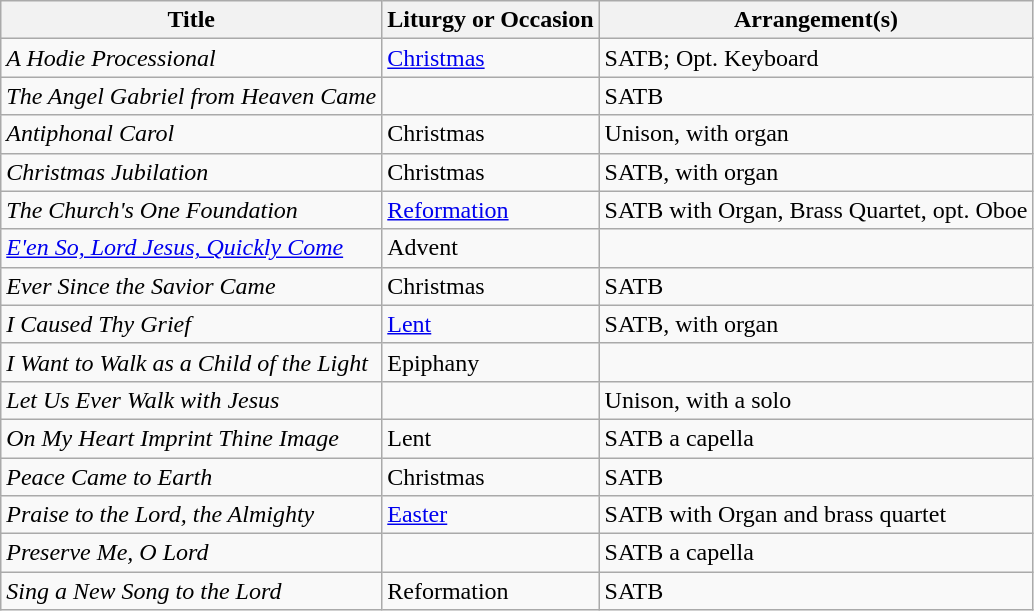<table class="wikitable sortable">
<tr>
<th>Title</th>
<th class=unsortable>Liturgy or Occasion</th>
<th class=unsortable>Arrangement(s)</th>
</tr>
<tr>
<td><em>A Hodie Processional </em></td>
<td><a href='#'>Christmas</a></td>
<td>SATB; Opt. Keyboard</td>
</tr>
<tr>
<td><em>The Angel Gabriel from Heaven Came</em></td>
<td></td>
<td>SATB</td>
</tr>
<tr>
<td><em>Antiphonal Carol</em></td>
<td>Christmas</td>
<td>Unison, with organ</td>
</tr>
<tr>
<td><em>Christmas Jubilation</em></td>
<td>Christmas</td>
<td>SATB, with organ</td>
</tr>
<tr>
<td><em>The Church's One Foundation</em></td>
<td><a href='#'>Reformation</a></td>
<td>SATB with Organ, Brass Quartet, opt. Oboe</td>
</tr>
<tr>
<td><em><a href='#'>E'en So, Lord Jesus, Quickly Come</a></em></td>
<td>Advent</td>
<td></td>
</tr>
<tr>
<td><em>Ever Since the Savior Came</em></td>
<td>Christmas</td>
<td>SATB</td>
</tr>
<tr>
<td><em>I Caused Thy Grief</em></td>
<td><a href='#'>Lent</a></td>
<td>SATB, with organ</td>
</tr>
<tr>
<td><em>I Want to Walk as a Child of the Light</em></td>
<td>Epiphany</td>
<td></td>
</tr>
<tr>
<td><em>Let Us Ever Walk with Jesus</em></td>
<td></td>
<td>Unison, with a solo</td>
</tr>
<tr>
<td><em>On My Heart Imprint Thine Image</em></td>
<td>Lent</td>
<td>SATB a capella</td>
</tr>
<tr>
<td><em>Peace Came to Earth</em></td>
<td>Christmas</td>
<td>SATB</td>
</tr>
<tr>
<td><em>Praise to the Lord, the Almighty</em></td>
<td><a href='#'>Easter</a></td>
<td>SATB with Organ and brass quartet</td>
</tr>
<tr>
<td><em>Preserve Me, O Lord</em></td>
<td></td>
<td>SATB a capella</td>
</tr>
<tr>
<td><em>Sing a New Song to the Lord</em></td>
<td>Reformation</td>
<td>SATB</td>
</tr>
</table>
